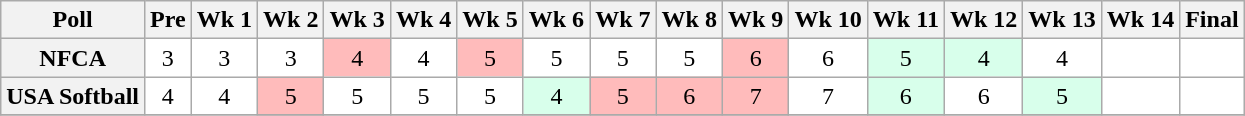<table class="wikitable" style="white-space:nowrap;">
<tr>
<th>Poll</th>
<th>Pre</th>
<th>Wk 1</th>
<th>Wk 2</th>
<th>Wk 3</th>
<th>Wk 4</th>
<th>Wk 5</th>
<th>Wk 6</th>
<th>Wk 7</th>
<th>Wk 8</th>
<th>Wk 9</th>
<th>Wk 10</th>
<th>Wk 11</th>
<th>Wk 12</th>
<th>Wk 13</th>
<th>Wk 14</th>
<th>Final</th>
</tr>
<tr style="text-align:center;">
<th>NFCA</th>
<td style="background:#FFF;">3</td>
<td style="background:#FFF;">3</td>
<td style="background:#FFF;">3</td>
<td style="background:#ffbbbb;">4</td>
<td style="background:#FFF;">4</td>
<td style="background:#ffbbbb;">5</td>
<td style="background:#FFF;">5</td>
<td style="background:#FFF;">5</td>
<td style="background:#FFF;">5</td>
<td style="background:#ffbbbb;">6</td>
<td style="background:#FFF;">6</td>
<td style="background:#D8FFEB;">5</td>
<td style="background:#D8FFEB;">4</td>
<td style="background:#FFF;">4</td>
<td style="background:#FFF;"></td>
<td style="background:#FFF;"></td>
</tr>
<tr style="text-align:center;">
<th>USA Softball</th>
<td style="background:#FFF;">4</td>
<td style="background:#FFF;">4</td>
<td style="background:#ffbbbb;">5</td>
<td style="background:#FFF;">5</td>
<td style="background:#FFF;">5</td>
<td style="background:#FFF;">5</td>
<td style="background:#D8FFEB;">4</td>
<td style="background:#ffbbbb;">5</td>
<td style="background:#ffbbbb;">6</td>
<td style="background:#ffbbbb;">7</td>
<td style="background:#FFF;">7</td>
<td style="background:#D8FFEB;">6</td>
<td style="background:#FFF;">6</td>
<td style="background:#D8FFEB;">5</td>
<td style="background:#FFF;"></td>
<td style="background:#FFF;"></td>
</tr>
<tr style="background:#f9f9f9;">
</tr>
</table>
